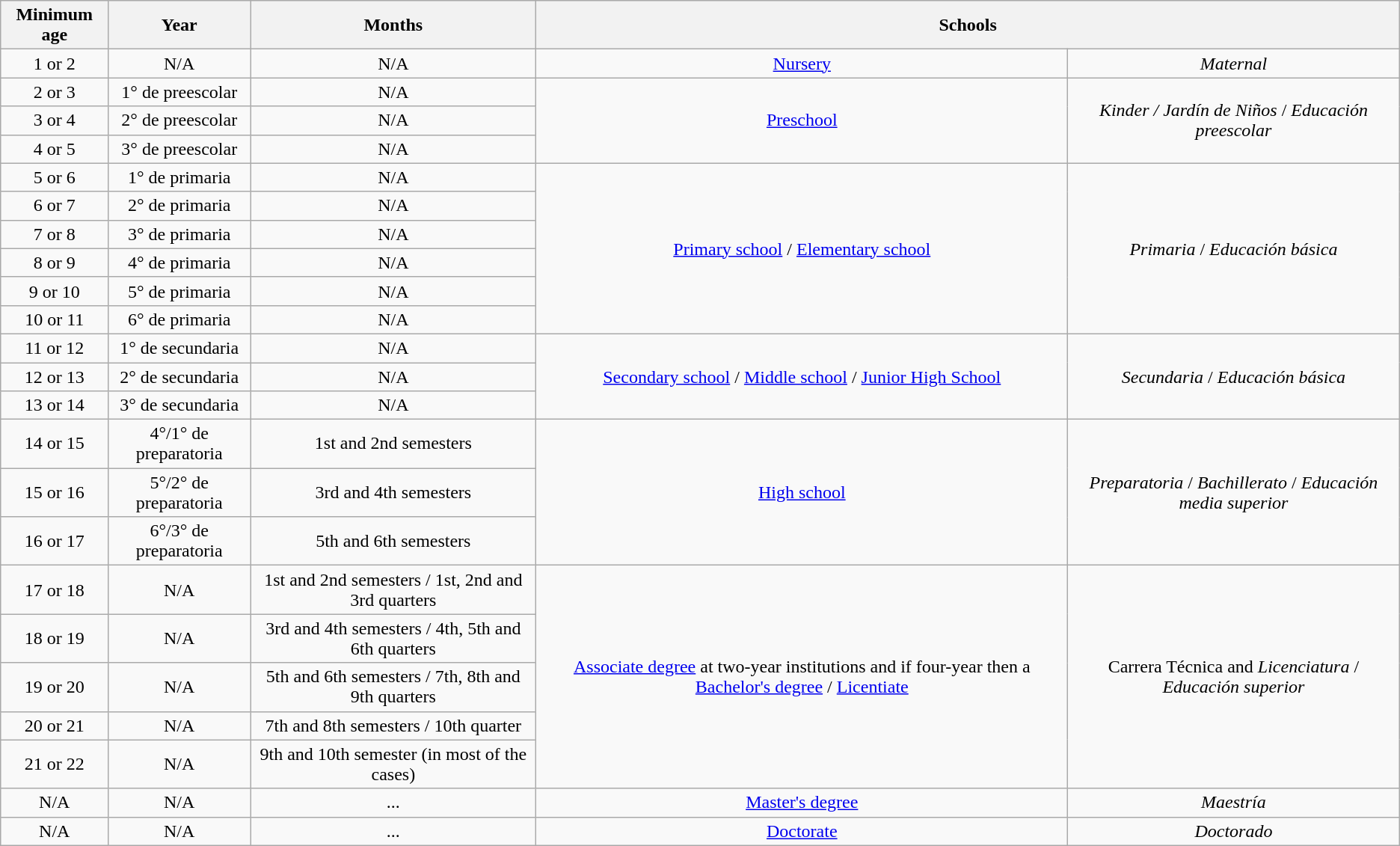<table class="wikitable" style="text-align:center">
<tr>
<th>Minimum age</th>
<th>Year</th>
<th>Months</th>
<th colspan=3>Schools</th>
</tr>
<tr>
<td>1 or 2</td>
<td>N/A</td>
<td>N/A</td>
<td colspan=1><a href='#'>Nursery</a></td>
<td colspan=1><em>Maternal</em></td>
</tr>
<tr>
<td>2 or 3</td>
<td>1° de preescolar</td>
<td>N/A</td>
<td rowspan=3><a href='#'>Preschool</a></td>
<td rowspan=3><em>Kinder / Jardín de Niños</em> / <em>Educación preescolar</em></td>
</tr>
<tr>
<td>3 or 4</td>
<td>2° de preescolar</td>
<td>N/A</td>
</tr>
<tr>
<td>4 or 5</td>
<td>3° de preescolar</td>
<td>N/A</td>
</tr>
<tr>
<td>5 or 6</td>
<td>1° de primaria</td>
<td>N/A</td>
<td rowspan=6><a href='#'>Primary school</a> / <a href='#'>Elementary school</a></td>
<td rowspan=6><em>Primaria</em> / <em>Educación básica</em></td>
</tr>
<tr>
<td>6 or 7</td>
<td>2° de primaria</td>
<td>N/A</td>
</tr>
<tr>
<td>7 or 8</td>
<td>3° de primaria</td>
<td>N/A</td>
</tr>
<tr>
<td>8 or 9</td>
<td>4° de primaria</td>
<td>N/A</td>
</tr>
<tr>
<td>9 or 10</td>
<td>5° de primaria</td>
<td>N/A</td>
</tr>
<tr>
<td>10 or 11</td>
<td>6° de primaria</td>
<td>N/A</td>
</tr>
<tr>
<td>11 or 12</td>
<td>1° de secundaria</td>
<td>N/A</td>
<td rowspan=3><a href='#'>Secondary school</a> / <a href='#'>Middle school</a> / <a href='#'>Junior High School</a></td>
<td rowspan=3><em>Secundaria</em> / <em>Educación básica</em></td>
</tr>
<tr>
<td>12 or 13</td>
<td>2° de secundaria</td>
<td>N/A</td>
</tr>
<tr>
<td>13 or 14</td>
<td>3° de secundaria</td>
<td>N/A</td>
</tr>
<tr>
<td>14 or 15</td>
<td>4°/1° de preparatoria</td>
<td>1st and 2nd semesters</td>
<td rowspan=3><a href='#'>High school</a></td>
<td rowspan=3><em>Preparatoria</em> / <em>Bachillerato</em> / <em>Educación media superior</em></td>
</tr>
<tr>
<td>15 or 16</td>
<td>5°/2° de preparatoria</td>
<td>3rd and 4th semesters</td>
</tr>
<tr>
<td>16 or 17</td>
<td>6°/3° de preparatoria</td>
<td>5th and 6th semesters</td>
</tr>
<tr>
<td>17 or 18</td>
<td>N/A</td>
<td>1st and 2nd semesters / 1st, 2nd and 3rd quarters</td>
<td rowspan=5><a href='#'>Associate degree</a> at two-year institutions and if four-year then a <a href='#'>Bachelor's degree</a> / <a href='#'>Licentiate</a></td>
<td rowspan=5>Carrera Técnica and <em>Licenciatura</em> / <em>Educación superior</em></td>
</tr>
<tr>
<td>18 or 19</td>
<td>N/A</td>
<td>3rd and 4th semesters / 4th, 5th and 6th quarters</td>
</tr>
<tr>
<td>19 or 20</td>
<td>N/A</td>
<td>5th and 6th semesters / 7th, 8th and 9th quarters</td>
</tr>
<tr>
<td>20 or 21</td>
<td>N/A</td>
<td>7th and 8th semesters / 10th quarter</td>
</tr>
<tr>
<td>21 or 22</td>
<td>N/A</td>
<td>9th and 10th semester (in most of the cases)</td>
</tr>
<tr>
<td>N/A</td>
<td>N/A</td>
<td>...</td>
<td rowspan=1><a href='#'>Master's degree</a></td>
<td rowspan=1><em>Maestría</em></td>
</tr>
<tr>
<td>N/A</td>
<td>N/A</td>
<td>...</td>
<td rowspan=1><a href='#'>Doctorate</a></td>
<td rowspan=1><em>Doctorado</em></td>
</tr>
</table>
